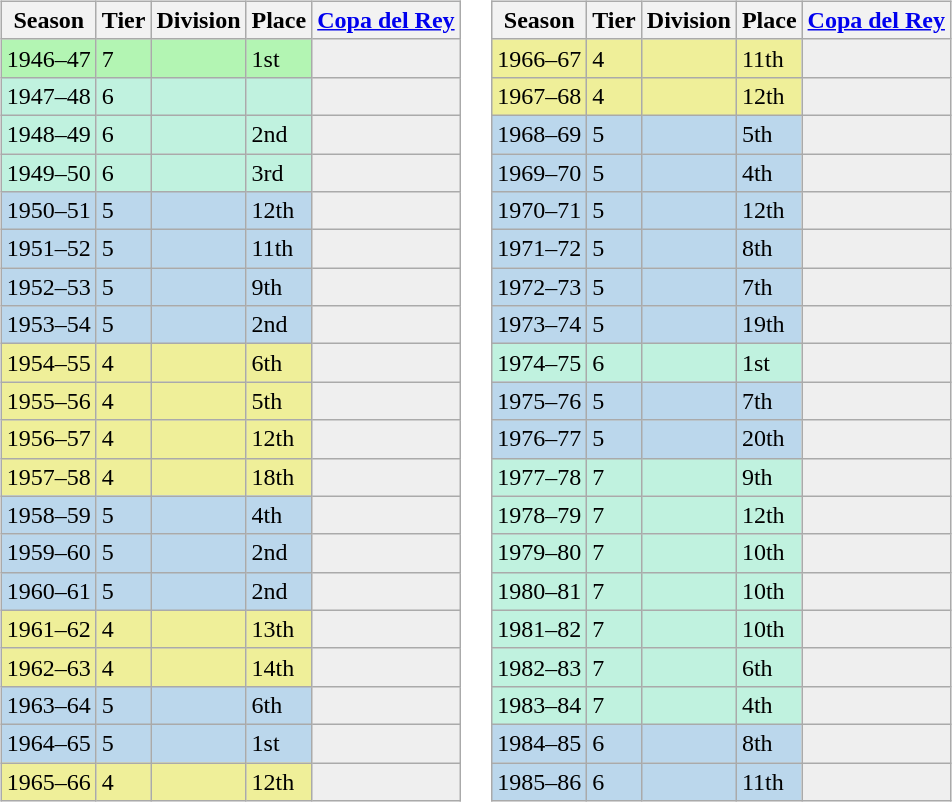<table>
<tr>
<td valign="top" width=0%><br><table class="wikitable">
<tr style="background:#f0f6fa;">
<th>Season</th>
<th>Tier</th>
<th>Division</th>
<th>Place</th>
<th><a href='#'>Copa del Rey</a></th>
</tr>
<tr>
<td style="background:#B3F5B3;">1946–47</td>
<td style="background:#B3F5B3;">7</td>
<td style="background:#B3F5B3;"></td>
<td style="background:#B3F5B3;">1st</td>
<th style="background:#efefef;"></th>
</tr>
<tr>
<td style="background:#C0F2DF;">1947–48</td>
<td style="background:#C0F2DF;">6</td>
<td style="background:#C0F2DF;"></td>
<td style="background:#C0F2DF;"></td>
<th style="background:#efefef;"></th>
</tr>
<tr>
<td style="background:#C0F2DF;">1948–49</td>
<td style="background:#C0F2DF;">6</td>
<td style="background:#C0F2DF;"></td>
<td style="background:#C0F2DF;">2nd</td>
<th style="background:#efefef;"></th>
</tr>
<tr>
<td style="background:#C0F2DF;">1949–50</td>
<td style="background:#C0F2DF;">6</td>
<td style="background:#C0F2DF;"></td>
<td style="background:#C0F2DF;">3rd</td>
<th style="background:#efefef;"></th>
</tr>
<tr>
<td style="background:#BBD7EC;">1950–51</td>
<td style="background:#BBD7EC;">5</td>
<td style="background:#BBD7EC;"></td>
<td style="background:#BBD7EC;">12th</td>
<th style="background:#efefef;"></th>
</tr>
<tr>
<td style="background:#BBD7EC;">1951–52</td>
<td style="background:#BBD7EC;">5</td>
<td style="background:#BBD7EC;"></td>
<td style="background:#BBD7EC;">11th</td>
<th style="background:#efefef;"></th>
</tr>
<tr>
<td style="background:#BBD7EC;">1952–53</td>
<td style="background:#BBD7EC;">5</td>
<td style="background:#BBD7EC;"></td>
<td style="background:#BBD7EC;">9th</td>
<th style="background:#efefef;"></th>
</tr>
<tr>
<td style="background:#BBD7EC;">1953–54</td>
<td style="background:#BBD7EC;">5</td>
<td style="background:#BBD7EC;"></td>
<td style="background:#BBD7EC;">2nd</td>
<th style="background:#efefef;"></th>
</tr>
<tr>
<td style="background:#EFEF99;">1954–55</td>
<td style="background:#EFEF99;">4</td>
<td style="background:#EFEF99;"></td>
<td style="background:#EFEF99;">6th</td>
<th style="background:#efefef;"></th>
</tr>
<tr>
<td style="background:#EFEF99;">1955–56</td>
<td style="background:#EFEF99;">4</td>
<td style="background:#EFEF99;"></td>
<td style="background:#EFEF99;">5th</td>
<th style="background:#efefef;"></th>
</tr>
<tr>
<td style="background:#EFEF99;">1956–57</td>
<td style="background:#EFEF99;">4</td>
<td style="background:#EFEF99;"></td>
<td style="background:#EFEF99;">12th</td>
<th style="background:#efefef;"></th>
</tr>
<tr>
<td style="background:#EFEF99;">1957–58</td>
<td style="background:#EFEF99;">4</td>
<td style="background:#EFEF99;"></td>
<td style="background:#EFEF99;">18th</td>
<th style="background:#efefef;"></th>
</tr>
<tr>
<td style="background:#BBD7EC;">1958–59</td>
<td style="background:#BBD7EC;">5</td>
<td style="background:#BBD7EC;"></td>
<td style="background:#BBD7EC;">4th</td>
<th style="background:#efefef;"></th>
</tr>
<tr>
<td style="background:#BBD7EC;">1959–60</td>
<td style="background:#BBD7EC;">5</td>
<td style="background:#BBD7EC;"></td>
<td style="background:#BBD7EC;">2nd</td>
<th style="background:#efefef;"></th>
</tr>
<tr>
<td style="background:#BBD7EC;">1960–61</td>
<td style="background:#BBD7EC;">5</td>
<td style="background:#BBD7EC;"></td>
<td style="background:#BBD7EC;">2nd</td>
<th style="background:#efefef;"></th>
</tr>
<tr>
<td style="background:#EFEF99;">1961–62</td>
<td style="background:#EFEF99;">4</td>
<td style="background:#EFEF99;"></td>
<td style="background:#EFEF99;">13th</td>
<th style="background:#efefef;"></th>
</tr>
<tr>
<td style="background:#EFEF99;">1962–63</td>
<td style="background:#EFEF99;">4</td>
<td style="background:#EFEF99;"></td>
<td style="background:#EFEF99;">14th</td>
<th style="background:#efefef;"></th>
</tr>
<tr>
<td style="background:#BBD7EC;">1963–64</td>
<td style="background:#BBD7EC;">5</td>
<td style="background:#BBD7EC;"></td>
<td style="background:#BBD7EC;">6th</td>
<th style="background:#efefef;"></th>
</tr>
<tr>
<td style="background:#BBD7EC;">1964–65</td>
<td style="background:#BBD7EC;">5</td>
<td style="background:#BBD7EC;"></td>
<td style="background:#BBD7EC;">1st</td>
<th style="background:#efefef;"></th>
</tr>
<tr>
<td style="background:#EFEF99;">1965–66</td>
<td style="background:#EFEF99;">4</td>
<td style="background:#EFEF99;"></td>
<td style="background:#EFEF99;">12th</td>
<th style="background:#efefef;"></th>
</tr>
</table>
</td>
<td valign="top" width=0%><br><table class="wikitable">
<tr style="background:#f0f6fa;">
<th>Season</th>
<th>Tier</th>
<th>Division</th>
<th>Place</th>
<th><a href='#'>Copa del Rey</a></th>
</tr>
<tr>
<td style="background:#EFEF99;">1966–67</td>
<td style="background:#EFEF99;">4</td>
<td style="background:#EFEF99;"></td>
<td style="background:#EFEF99;">11th</td>
<th style="background:#efefef;"></th>
</tr>
<tr>
<td style="background:#EFEF99;">1967–68</td>
<td style="background:#EFEF99;">4</td>
<td style="background:#EFEF99;"></td>
<td style="background:#EFEF99;">12th</td>
<th style="background:#efefef;"></th>
</tr>
<tr>
<td style="background:#BBD7EC;">1968–69</td>
<td style="background:#BBD7EC;">5</td>
<td style="background:#BBD7EC;"></td>
<td style="background:#BBD7EC;">5th</td>
<th style="background:#efefef;"></th>
</tr>
<tr>
<td style="background:#BBD7EC;">1969–70</td>
<td style="background:#BBD7EC;">5</td>
<td style="background:#BBD7EC;"></td>
<td style="background:#BBD7EC;">4th</td>
<th style="background:#efefef;"></th>
</tr>
<tr>
<td style="background:#BBD7EC;">1970–71</td>
<td style="background:#BBD7EC;">5</td>
<td style="background:#BBD7EC;"></td>
<td style="background:#BBD7EC;">12th</td>
<th style="background:#efefef;"></th>
</tr>
<tr>
<td style="background:#BBD7EC;">1971–72</td>
<td style="background:#BBD7EC;">5</td>
<td style="background:#BBD7EC;"></td>
<td style="background:#BBD7EC;">8th</td>
<th style="background:#efefef;"></th>
</tr>
<tr>
<td style="background:#BBD7EC;">1972–73</td>
<td style="background:#BBD7EC;">5</td>
<td style="background:#BBD7EC;"></td>
<td style="background:#BBD7EC;">7th</td>
<th style="background:#efefef;"></th>
</tr>
<tr>
<td style="background:#BBD7EC;">1973–74</td>
<td style="background:#BBD7EC;">5</td>
<td style="background:#BBD7EC;"></td>
<td style="background:#BBD7EC;">19th</td>
<th style="background:#efefef;"></th>
</tr>
<tr>
<td style="background:#C0F2DF;">1974–75</td>
<td style="background:#C0F2DF;">6</td>
<td style="background:#C0F2DF;"></td>
<td style="background:#C0F2DF;">1st</td>
<th style="background:#efefef;"></th>
</tr>
<tr>
<td style="background:#BBD7EC;">1975–76</td>
<td style="background:#BBD7EC;">5</td>
<td style="background:#BBD7EC;"></td>
<td style="background:#BBD7EC;">7th</td>
<th style="background:#efefef;"></th>
</tr>
<tr>
<td style="background:#BBD7EC;">1976–77</td>
<td style="background:#BBD7EC;">5</td>
<td style="background:#BBD7EC;"></td>
<td style="background:#BBD7EC;">20th</td>
<th style="background:#efefef;"></th>
</tr>
<tr>
<td style="background:#C0F2DF;">1977–78</td>
<td style="background:#C0F2DF;">7</td>
<td style="background:#C0F2DF;"></td>
<td style="background:#C0F2DF;">9th</td>
<th style="background:#efefef;"></th>
</tr>
<tr>
<td style="background:#C0F2DF;">1978–79</td>
<td style="background:#C0F2DF;">7</td>
<td style="background:#C0F2DF;"></td>
<td style="background:#C0F2DF;">12th</td>
<th style="background:#efefef;"></th>
</tr>
<tr>
<td style="background:#C0F2DF;">1979–80</td>
<td style="background:#C0F2DF;">7</td>
<td style="background:#C0F2DF;"></td>
<td style="background:#C0F2DF;">10th</td>
<th style="background:#efefef;"></th>
</tr>
<tr>
<td style="background:#C0F2DF;">1980–81</td>
<td style="background:#C0F2DF;">7</td>
<td style="background:#C0F2DF;"></td>
<td style="background:#C0F2DF;">10th</td>
<th style="background:#efefef;"></th>
</tr>
<tr>
<td style="background:#C0F2DF;">1981–82</td>
<td style="background:#C0F2DF;">7</td>
<td style="background:#C0F2DF;"></td>
<td style="background:#C0F2DF;">10th</td>
<th style="background:#efefef;"></th>
</tr>
<tr>
<td style="background:#C0F2DF;">1982–83</td>
<td style="background:#C0F2DF;">7</td>
<td style="background:#C0F2DF;"></td>
<td style="background:#C0F2DF;">6th</td>
<th style="background:#efefef;"></th>
</tr>
<tr>
<td style="background:#C0F2DF;">1983–84</td>
<td style="background:#C0F2DF;">7</td>
<td style="background:#C0F2DF;"></td>
<td style="background:#C0F2DF;">4th</td>
<th style="background:#efefef;"></th>
</tr>
<tr>
<td style="background:#BBD7EC;">1984–85</td>
<td style="background:#BBD7EC;">6</td>
<td style="background:#BBD7EC;"></td>
<td style="background:#BBD7EC;">8th</td>
<th style="background:#efefef;"></th>
</tr>
<tr>
<td style="background:#BBD7EC;">1985–86</td>
<td style="background:#BBD7EC;">6</td>
<td style="background:#BBD7EC;"></td>
<td style="background:#BBD7EC;">11th</td>
<th style="background:#efefef;"></th>
</tr>
</table>
</td>
</tr>
</table>
